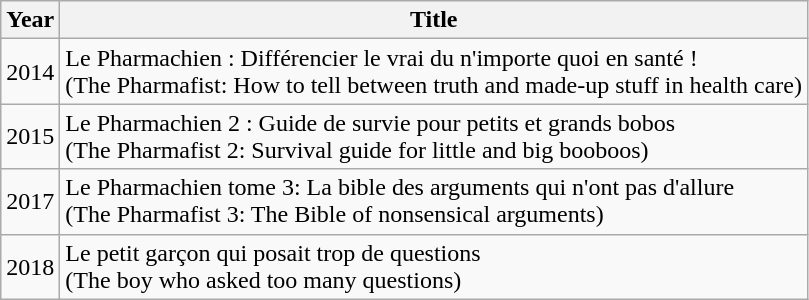<table class="wikitable">
<tr>
<th>Year</th>
<th>Title</th>
</tr>
<tr>
<td>2014</td>
<td>Le Pharmachien : Différencier le vrai du n'importe quoi en santé !<br>(The Pharmafist: How to tell between truth and made-up stuff in health care)</td>
</tr>
<tr>
<td>2015</td>
<td>Le Pharmachien 2 : Guide de survie pour petits et grands bobos<br>(The Pharmafist 2: Survival guide for little and big booboos)</td>
</tr>
<tr>
<td>2017</td>
<td>Le Pharmachien tome 3: La bible des arguments qui n'ont pas d'allure<br>(The Pharmafist 3: The Bible of nonsensical arguments)</td>
</tr>
<tr>
<td>2018</td>
<td>Le petit garçon qui posait trop de questions<br>(The boy who asked too many questions)</td>
</tr>
</table>
